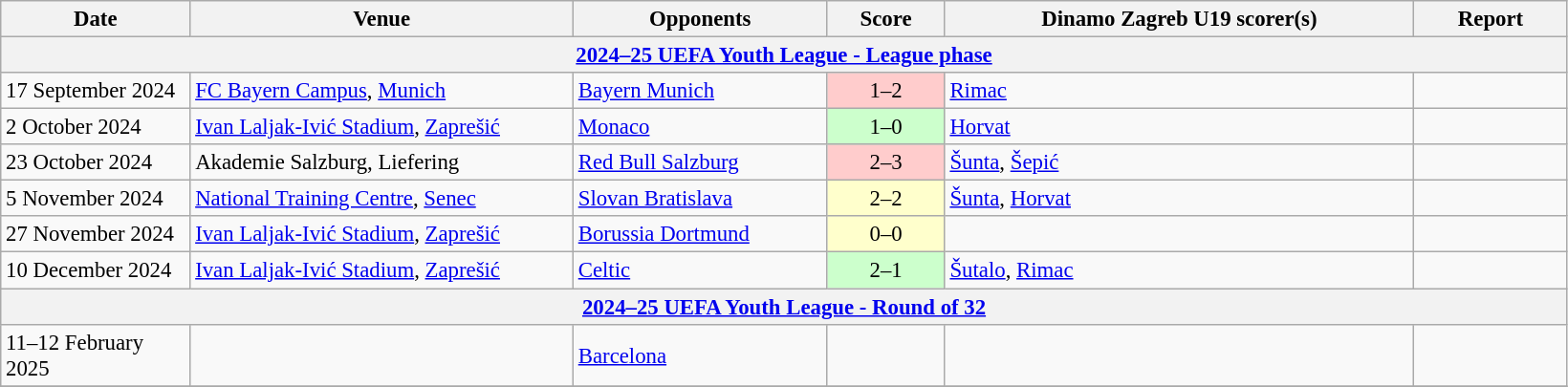<table class="wikitable" style="font-size:95%;">
<tr>
<th width=125>Date</th>
<th width=260>Venue</th>
<th width=170>Opponents</th>
<th width= 75>Score</th>
<th width=320>Dinamo Zagreb U19 scorer(s)</th>
<th width=100>Report</th>
</tr>
<tr>
<th colspan=7><a href='#'>2024–25 UEFA Youth League - League phase</a></th>
</tr>
<tr>
<td>17 September 2024</td>
<td><a href='#'>FC Bayern Campus</a>, <a href='#'>Munich</a></td>
<td> <a href='#'>Bayern Munich</a></td>
<td align="center" bgcolor="#FFCCCC">1–2</td>
<td><a href='#'>Rimac</a></td>
<td></td>
</tr>
<tr>
<td>2 October 2024</td>
<td><a href='#'>Ivan Laljak-Ivić Stadium</a>, <a href='#'>Zaprešić</a></td>
<td> <a href='#'>Monaco</a></td>
<td align=center bgcolor=#CCFFCC>1–0</td>
<td><a href='#'>Horvat</a></td>
<td></td>
</tr>
<tr>
<td>23 October 2024</td>
<td>Akademie Salzburg, Liefering</td>
<td> <a href='#'>Red Bull Salzburg</a></td>
<td align="center" bgcolor="#FFCCCC">2–3</td>
<td><a href='#'>Šunta</a>, <a href='#'>Šepić</a></td>
<td></td>
</tr>
<tr>
<td>5 November 2024</td>
<td><a href='#'>National Training Centre</a>, <a href='#'>Senec</a></td>
<td> <a href='#'>Slovan Bratislava</a></td>
<td align=center bgcolor=#FFFFCC>2–2</td>
<td><a href='#'>Šunta</a>, <a href='#'>Horvat</a></td>
<td></td>
</tr>
<tr>
<td>27 November 2024</td>
<td><a href='#'>Ivan Laljak-Ivić Stadium</a>, <a href='#'>Zaprešić</a></td>
<td> <a href='#'>Borussia Dortmund</a></td>
<td align=center bgcolor=#FFFFCC>0–0</td>
<td></td>
<td></td>
</tr>
<tr>
<td>10 December 2024</td>
<td><a href='#'>Ivan Laljak-Ivić Stadium</a>, <a href='#'>Zaprešić</a></td>
<td> <a href='#'>Celtic</a></td>
<td align=center bgcolor=#CCFFCC>2–1</td>
<td><a href='#'>Šutalo</a>, <a href='#'>Rimac</a></td>
<td></td>
</tr>
<tr>
<th colspan=7><a href='#'>2024–25 UEFA Youth League - Round of 32</a></th>
</tr>
<tr>
<td>11–12 February 2025</td>
<td></td>
<td> <a href='#'>Barcelona</a></td>
<td></td>
<td></td>
<td></td>
</tr>
<tr>
</tr>
</table>
